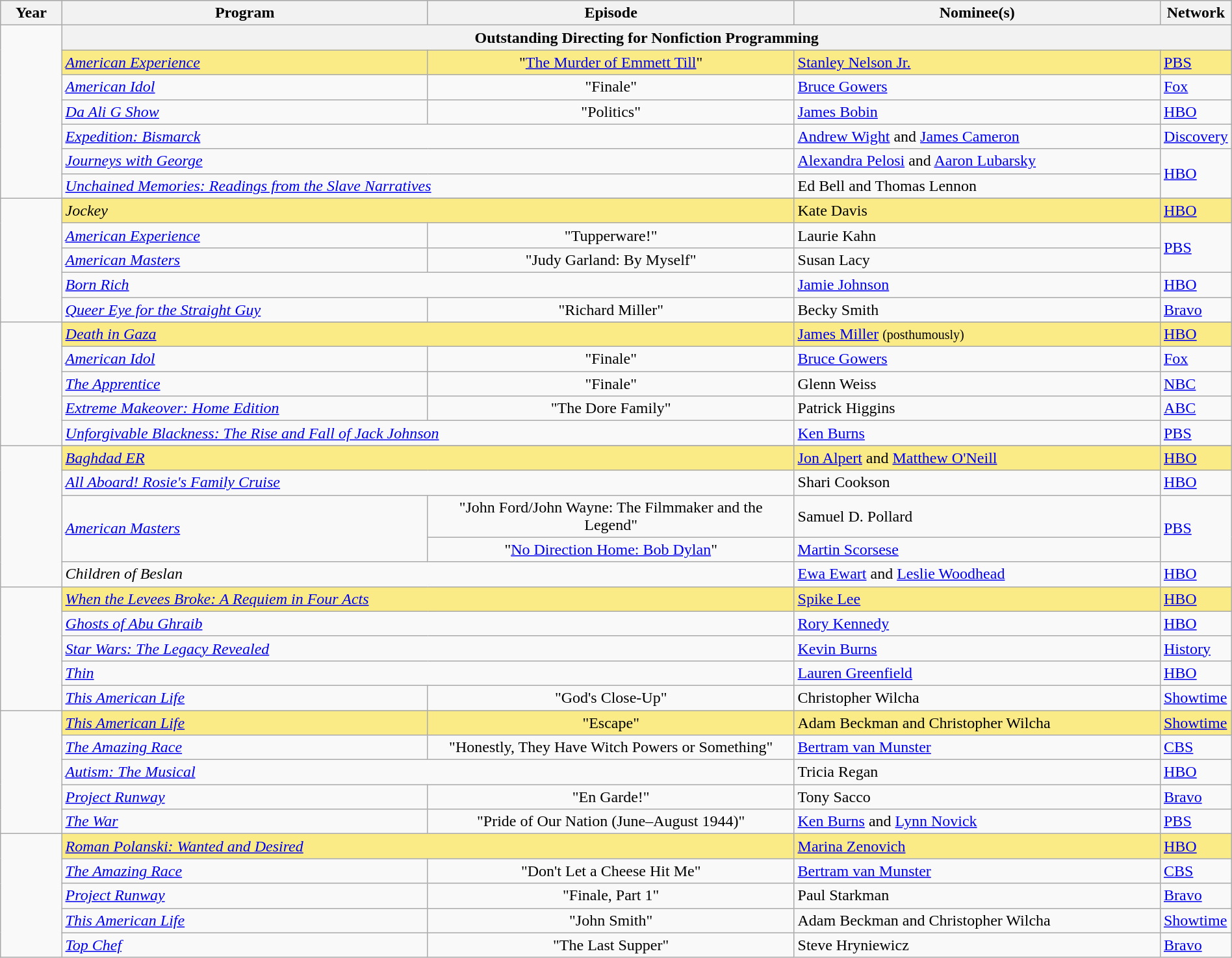<table class="wikitable" style="width:100%">
<tr bgcolor="#bebebe">
<th width="5%">Year</th>
<th width="30%">Program</th>
<th width="30%">Episode</th>
<th width="30%">Nominee(s)</th>
<th width="5%">Network</th>
</tr>
<tr>
<td rowspan=7></td>
<th colspan="4">Outstanding Directing for Nonfiction Programming</th>
</tr>
<tr style="background:#FAEB86;">
<td><em><a href='#'>American Experience</a></em></td>
<td align=center>"<a href='#'>The Murder of Emmett Till</a>"</td>
<td><a href='#'>Stanley Nelson Jr.</a></td>
<td><a href='#'>PBS</a></td>
</tr>
<tr>
<td><em><a href='#'>American Idol</a></em></td>
<td align=center>"Finale"</td>
<td><a href='#'>Bruce Gowers</a></td>
<td><a href='#'>Fox</a></td>
</tr>
<tr>
<td><em><a href='#'>Da Ali G Show</a></em></td>
<td align=center>"Politics"</td>
<td><a href='#'>James Bobin</a></td>
<td><a href='#'>HBO</a></td>
</tr>
<tr>
<td colspan=2><em><a href='#'>Expedition: Bismarck</a></em></td>
<td><a href='#'>Andrew Wight</a> and <a href='#'>James Cameron</a></td>
<td><a href='#'>Discovery</a></td>
</tr>
<tr>
<td colspan=2><em><a href='#'>Journeys with George</a></em></td>
<td><a href='#'>Alexandra Pelosi</a> and <a href='#'>Aaron Lubarsky</a></td>
<td rowspan=2><a href='#'>HBO</a></td>
</tr>
<tr>
<td colspan=2><em><a href='#'>Unchained Memories: Readings from the Slave Narratives</a></em></td>
<td>Ed Bell and Thomas Lennon</td>
</tr>
<tr>
<td rowspan=6></td>
</tr>
<tr style="background:#FAEB86;">
<td colspan=2><em>Jockey</em></td>
<td>Kate Davis</td>
<td><a href='#'>HBO</a></td>
</tr>
<tr>
<td><em><a href='#'>American Experience</a></em></td>
<td align=center>"Tupperware!"</td>
<td>Laurie Kahn</td>
<td rowspan=2><a href='#'>PBS</a></td>
</tr>
<tr>
<td><em><a href='#'>American Masters</a></em></td>
<td align=center>"Judy Garland: By Myself"</td>
<td>Susan Lacy</td>
</tr>
<tr>
<td colspan=2><em><a href='#'>Born Rich</a></em></td>
<td><a href='#'>Jamie Johnson</a></td>
<td><a href='#'>HBO</a></td>
</tr>
<tr>
<td><em><a href='#'>Queer Eye for the Straight Guy</a></em></td>
<td align=center>"Richard Miller"</td>
<td>Becky Smith</td>
<td><a href='#'>Bravo</a></td>
</tr>
<tr>
<td rowspan=6></td>
</tr>
<tr style="background:#FAEB86;">
<td colspan=2><em><a href='#'>Death in Gaza</a></em></td>
<td><a href='#'>James Miller</a> <small>(posthumously)</small></td>
<td><a href='#'>HBO</a></td>
</tr>
<tr>
<td><em><a href='#'>American Idol</a></em></td>
<td align=center>"Finale"</td>
<td><a href='#'>Bruce Gowers</a></td>
<td><a href='#'>Fox</a></td>
</tr>
<tr>
<td><em><a href='#'>The Apprentice</a></em></td>
<td align=center>"Finale"</td>
<td>Glenn Weiss</td>
<td><a href='#'>NBC</a></td>
</tr>
<tr>
<td><em><a href='#'>Extreme Makeover: Home Edition</a></em></td>
<td align=center>"The Dore Family"</td>
<td>Patrick Higgins</td>
<td><a href='#'>ABC</a></td>
</tr>
<tr>
<td colspan=2><em><a href='#'>Unforgivable Blackness: The Rise and Fall of Jack Johnson</a></em></td>
<td><a href='#'>Ken Burns</a></td>
<td><a href='#'>PBS</a></td>
</tr>
<tr>
<td rowspan=6></td>
</tr>
<tr style="background:#FAEB86;">
<td colspan=2><em><a href='#'>Baghdad ER</a></em></td>
<td><a href='#'>Jon Alpert</a> and <a href='#'>Matthew O'Neill</a></td>
<td><a href='#'>HBO</a></td>
</tr>
<tr>
<td colspan=2><em><a href='#'>All Aboard! Rosie's Family Cruise</a></em></td>
<td>Shari Cookson</td>
<td><a href='#'>HBO</a></td>
</tr>
<tr>
<td rowspan=2><em><a href='#'>American Masters</a></em></td>
<td align=center>"John Ford/John Wayne: The Filmmaker and the Legend"</td>
<td>Samuel D. Pollard</td>
<td rowspan=2><a href='#'>PBS</a></td>
</tr>
<tr>
<td align=center>"<a href='#'>No Direction Home: Bob Dylan</a>"</td>
<td><a href='#'>Martin Scorsese</a></td>
</tr>
<tr>
<td colspan=2><em>Children of Beslan</em></td>
<td><a href='#'>Ewa Ewart</a> and <a href='#'>Leslie Woodhead</a></td>
<td><a href='#'>HBO</a></td>
</tr>
<tr>
<td rowspan=5></td>
<td style="background:#FAEB86;" colspan=2><em><a href='#'>When the Levees Broke: A Requiem in Four Acts</a></em></td>
<td style="background:#FAEB86;"><a href='#'>Spike Lee</a></td>
<td style="background:#FAEB86;"><a href='#'>HBO</a></td>
</tr>
<tr>
<td colspan=2><em><a href='#'>Ghosts of Abu Ghraib</a></em></td>
<td><a href='#'>Rory Kennedy</a></td>
<td><a href='#'>HBO</a></td>
</tr>
<tr>
<td colspan=2><em><a href='#'>Star Wars: The Legacy Revealed</a></em></td>
<td><a href='#'>Kevin Burns</a></td>
<td><a href='#'>History</a></td>
</tr>
<tr>
<td colspan=2><em><a href='#'>Thin</a></em></td>
<td><a href='#'>Lauren Greenfield</a></td>
<td><a href='#'>HBO</a></td>
</tr>
<tr>
<td><em><a href='#'>This American Life</a></em></td>
<td align=center>"God's Close-Up"</td>
<td>Christopher Wilcha</td>
<td><a href='#'>Showtime</a></td>
</tr>
<tr>
<td rowspan=5></td>
<td style="background:#FAEB86;"><em><a href='#'>This American Life</a></em></td>
<td style="background:#FAEB86;"  align=center>"Escape"</td>
<td style="background:#FAEB86;">Adam Beckman and Christopher Wilcha</td>
<td style="background:#FAEB86;"><a href='#'>Showtime</a></td>
</tr>
<tr>
<td><em><a href='#'>The Amazing Race</a></em></td>
<td align=center>"Honestly, They Have Witch Powers or Something"</td>
<td><a href='#'>Bertram van Munster</a></td>
<td><a href='#'>CBS</a></td>
</tr>
<tr>
<td colspan=2><em><a href='#'>Autism: The Musical</a></em></td>
<td>Tricia Regan</td>
<td><a href='#'>HBO</a></td>
</tr>
<tr>
<td><em><a href='#'>Project Runway</a></em></td>
<td align=center>"En Garde!"</td>
<td>Tony Sacco</td>
<td><a href='#'>Bravo</a></td>
</tr>
<tr>
<td><em><a href='#'>The War</a></em></td>
<td align=center>"Pride of Our Nation (June–August 1944)"</td>
<td><a href='#'>Ken Burns</a> and <a href='#'>Lynn Novick</a></td>
<td><a href='#'>PBS</a></td>
</tr>
<tr>
<td rowspan=5></td>
<td style="background:#FAEB86;" colspan=2><em><a href='#'>Roman Polanski: Wanted and Desired</a></em></td>
<td style="background:#FAEB86;"><a href='#'>Marina Zenovich</a></td>
<td style="background:#FAEB86;"><a href='#'>HBO</a></td>
</tr>
<tr>
<td><em><a href='#'>The Amazing Race</a></em></td>
<td align=center>"Don't Let a Cheese Hit Me"</td>
<td><a href='#'>Bertram van Munster</a></td>
<td><a href='#'>CBS</a></td>
</tr>
<tr>
<td><em><a href='#'>Project Runway</a></em></td>
<td align=center>"Finale, Part 1"</td>
<td>Paul Starkman</td>
<td><a href='#'>Bravo</a></td>
</tr>
<tr>
<td><em><a href='#'>This American Life</a></em></td>
<td align=center>"John Smith"</td>
<td>Adam Beckman and Christopher Wilcha</td>
<td><a href='#'>Showtime</a></td>
</tr>
<tr>
<td><em><a href='#'>Top Chef</a></em></td>
<td align=center>"The Last Supper"</td>
<td>Steve Hryniewicz</td>
<td><a href='#'>Bravo</a></td>
</tr>
</table>
